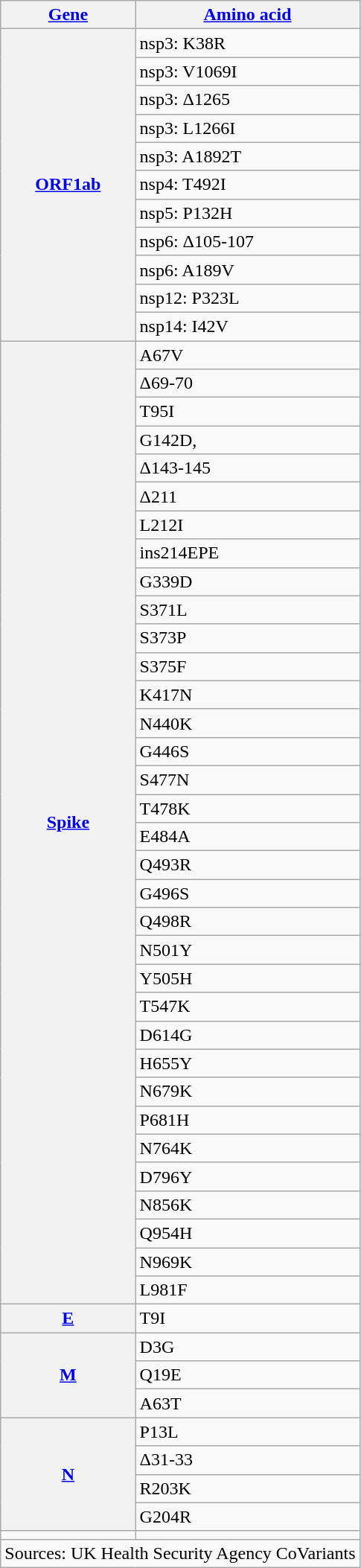<table class="wikitable mw-collapsible autocollapse" style="text-align: left; padding-right:1em;margin-right:1em" align="left">
<tr>
<th><a href='#'>Gene</a></th>
<th><a href='#'>Amino acid</a></th>
</tr>
<tr>
<th rowspan="11"><a href='#'>ORF1ab</a></th>
<td>nsp3: K38R</td>
</tr>
<tr>
<td>nsp3: V1069I</td>
</tr>
<tr>
<td>nsp3: Δ1265</td>
</tr>
<tr>
<td>nsp3: L1266I</td>
</tr>
<tr>
<td>nsp3: A1892T</td>
</tr>
<tr>
<td>nsp4: T492I</td>
</tr>
<tr>
<td>nsp5: P132H</td>
</tr>
<tr>
<td>nsp6: Δ105-107</td>
</tr>
<tr>
<td>nsp6: A189V</td>
</tr>
<tr>
<td>nsp12: P323L</td>
</tr>
<tr>
<td>nsp14: I42V</td>
</tr>
<tr>
<th rowspan="34"><a href='#'>Spike</a></th>
<td>A67V</td>
</tr>
<tr>
<td>Δ69-70</td>
</tr>
<tr>
<td>T95I</td>
</tr>
<tr>
<td>G142D,</td>
</tr>
<tr>
<td>Δ143-145</td>
</tr>
<tr>
<td>Δ211</td>
</tr>
<tr>
<td>L212I</td>
</tr>
<tr>
<td>ins214EPE</td>
</tr>
<tr>
<td>G339D</td>
</tr>
<tr>
<td>S371L</td>
</tr>
<tr>
<td>S373P</td>
</tr>
<tr>
<td>S375F</td>
</tr>
<tr>
<td>K417N</td>
</tr>
<tr>
<td>N440K</td>
</tr>
<tr>
<td>G446S</td>
</tr>
<tr>
<td>S477N</td>
</tr>
<tr>
<td>T478K</td>
</tr>
<tr>
<td>E484A</td>
</tr>
<tr>
<td>Q493R</td>
</tr>
<tr>
<td>G496S</td>
</tr>
<tr>
<td>Q498R</td>
</tr>
<tr>
<td>N501Y</td>
</tr>
<tr>
<td>Y505H</td>
</tr>
<tr>
<td>T547K</td>
</tr>
<tr>
<td>D614G</td>
</tr>
<tr>
<td>H655Y</td>
</tr>
<tr>
<td>N679K</td>
</tr>
<tr>
<td>P681H</td>
</tr>
<tr>
<td>N764K</td>
</tr>
<tr>
<td>D796Y</td>
</tr>
<tr>
<td>N856K</td>
</tr>
<tr>
<td>Q954H</td>
</tr>
<tr>
<td>N969K</td>
</tr>
<tr>
<td>L981F</td>
</tr>
<tr>
<th rowspan="1"><a href='#'>E</a></th>
<td>T9I</td>
</tr>
<tr>
<th rowspan="3"><a href='#'>M</a></th>
<td>D3G</td>
</tr>
<tr>
<td>Q19E</td>
</tr>
<tr>
<td>A63T</td>
</tr>
<tr>
<th rowspan="4"><a href='#'>N</a></th>
<td>P13L</td>
</tr>
<tr>
<td>Δ31-33</td>
</tr>
<tr>
<td>R203K</td>
</tr>
<tr>
<td>G204R</td>
</tr>
<tr>
<td></td>
</tr>
<tr style="text-align:left;" class="sortbottom">
<td colspan="2">Sources: UK Health Security Agency CoVariants</td>
</tr>
</table>
